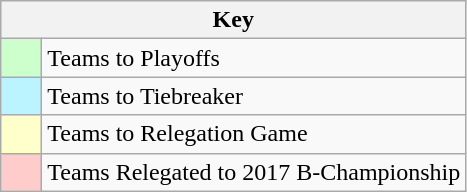<table class="wikitable" style="text-align: center;">
<tr>
<th colspan=2>Key</th>
</tr>
<tr>
<td style="background:#cfc; width:20px;"></td>
<td align=left>Teams to Playoffs</td>
</tr>
<tr>
<td style="background:#BBF3FF; width:20px;"></td>
<td align=left>Teams to Tiebreaker</td>
</tr>
<tr>
<td style="background:#ffc; width:20px;"></td>
<td align=left>Teams to Relegation Game</td>
</tr>
<tr>
<td style="background:#fcc; width:20px;"></td>
<td align=left>Teams Relegated to 2017 B-Championship</td>
</tr>
</table>
